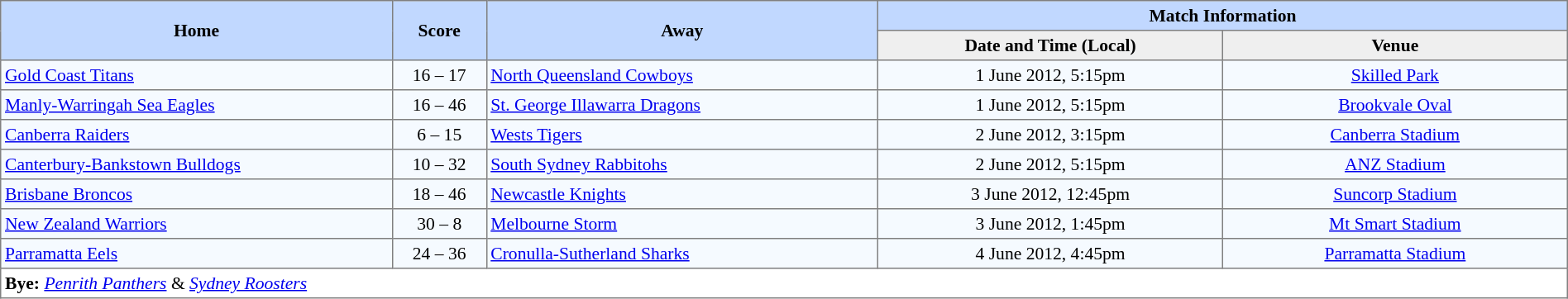<table border="1" cellpadding="3" cellspacing="0" style="border-collapse:collapse; font-size:90%; width:100%;">
<tr bgcolor=#C1D8FF>
<th rowspan=2 width=25%>Home</th>
<th rowspan=2 width=6%>Score</th>
<th rowspan=2 width=25%>Away</th>
<th colspan=6>Match Information</th>
</tr>
<tr bgcolor=#EFEFEF>
<th width=22%>Date and Time (Local)</th>
<th width=22%>Venue</th>
</tr>
<tr style="text-align:center; background:#f5faff;">
<td align=left> <a href='#'>Gold Coast Titans</a></td>
<td>16 – 17</td>
<td align=left> <a href='#'>North Queensland Cowboys</a></td>
<td>1 June 2012, 5:15pm</td>
<td><a href='#'>Skilled Park</a></td>
</tr>
<tr style="text-align:center; background:#f5faff;">
<td align=left> <a href='#'>Manly-Warringah Sea Eagles</a></td>
<td>16 – 46</td>
<td align=left> <a href='#'>St. George Illawarra Dragons</a></td>
<td>1 June 2012, 5:15pm</td>
<td><a href='#'>Brookvale Oval</a></td>
</tr>
<tr style="text-align:center; background:#f5faff;">
<td align=left> <a href='#'>Canberra Raiders</a></td>
<td>6 – 15</td>
<td align=left> <a href='#'>Wests Tigers</a></td>
<td>2 June 2012, 3:15pm</td>
<td><a href='#'>Canberra Stadium</a></td>
</tr>
<tr style="text-align:center; background:#f5faff;">
<td align=left> <a href='#'>Canterbury-Bankstown Bulldogs</a></td>
<td>10 – 32</td>
<td align=left> <a href='#'>South Sydney Rabbitohs</a></td>
<td>2 June 2012, 5:15pm</td>
<td><a href='#'>ANZ Stadium</a></td>
</tr>
<tr style="text-align:center; background:#f5faff;">
<td align=left> <a href='#'>Brisbane Broncos</a></td>
<td>18 – 46</td>
<td align=left> <a href='#'>Newcastle Knights</a></td>
<td>3 June 2012, 12:45pm</td>
<td><a href='#'>Suncorp Stadium</a></td>
</tr>
<tr style="text-align:center; background:#f5faff;">
<td align=left> <a href='#'>New Zealand Warriors</a></td>
<td>30 – 8</td>
<td align=left> <a href='#'>Melbourne Storm</a></td>
<td>3 June 2012, 1:45pm</td>
<td><a href='#'>Mt Smart Stadium</a></td>
</tr>
<tr style="text-align:center; background:#f5faff;">
<td align=left> <a href='#'>Parramatta Eels</a></td>
<td>24 – 36</td>
<td align=left> <a href='#'>Cronulla-Sutherland Sharks</a></td>
<td>4 June 2012, 4:45pm</td>
<td><a href='#'>Parramatta Stadium</a></td>
</tr>
<tr>
<td colspan="7" align="left"><strong>Bye:</strong>  <em><a href='#'>Penrith Panthers</a></em> &  <em><a href='#'>Sydney Roosters</a></em></td>
</tr>
</table>
